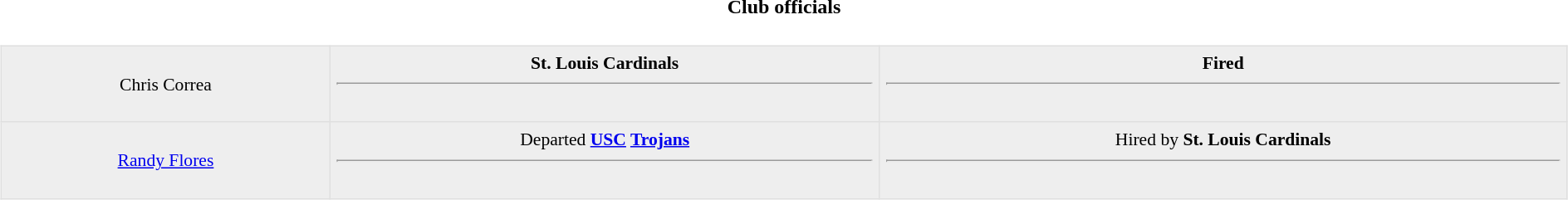<table class="toccolours collapsible collapsed" style="width:100%; background:inherit">
<tr>
<th>Club officials</th>
</tr>
<tr>
<td><br><table border=1 style="border-collapse:collapse; font-size:90%; text-align: center; width: 100%" bordercolor="#DFDFDF"  cellpadding="5">
<tr bgcolor="#eeeeee">
<td>Chris Correa</td>
<td valign="top"><strong>St. Louis Cardinals</strong><hr><br></td>
<td valign="top"><strong>Fired</strong><hr><br></td>
</tr>
<tr bgcolor="#eeeeee">
<td><a href='#'>Randy Flores</a></td>
<td valign="top">Departed <strong><a href='#'>USC</a> <a href='#'>Trojans</a> </strong><hr><br></td>
<td valign="top">Hired by <strong>St. Louis Cardinals</strong><hr><br></td>
</tr>
</table>
</td>
</tr>
</table>
